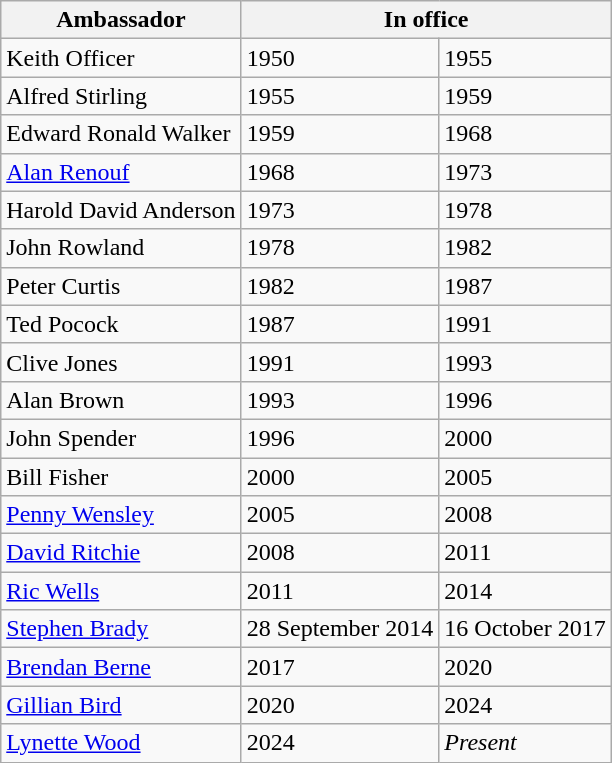<table class="wikitable">
<tr>
<th><strong>Ambassador</strong></th>
<th colspan="2">In office</th>
</tr>
<tr>
<td>Keith Officer</td>
<td>1950</td>
<td>1955</td>
</tr>
<tr>
<td>Alfred Stirling</td>
<td>1955</td>
<td>1959</td>
</tr>
<tr>
<td>Edward Ronald Walker</td>
<td>1959</td>
<td>1968</td>
</tr>
<tr>
<td><a href='#'>Alan Renouf</a></td>
<td>1968</td>
<td>1973</td>
</tr>
<tr>
<td>Harold David Anderson</td>
<td>1973</td>
<td>1978</td>
</tr>
<tr>
<td>John Rowland</td>
<td>1978</td>
<td>1982</td>
</tr>
<tr>
<td>Peter Curtis</td>
<td>1982</td>
<td>1987</td>
</tr>
<tr>
<td>Ted Pocock</td>
<td>1987</td>
<td>1991</td>
</tr>
<tr>
<td>Clive Jones</td>
<td>1991</td>
<td>1993</td>
</tr>
<tr>
<td>Alan Brown</td>
<td>1993</td>
<td>1996</td>
</tr>
<tr>
<td>John Spender</td>
<td>1996</td>
<td>2000</td>
</tr>
<tr>
<td>Bill Fisher</td>
<td>2000</td>
<td>2005</td>
</tr>
<tr>
<td><a href='#'>Penny Wensley</a></td>
<td>2005</td>
<td>2008</td>
</tr>
<tr>
<td><a href='#'>David Ritchie</a></td>
<td>2008</td>
<td>2011</td>
</tr>
<tr>
<td><a href='#'>Ric Wells</a></td>
<td>2011</td>
<td>2014</td>
</tr>
<tr>
<td><a href='#'>Stephen Brady</a></td>
<td>28 September 2014</td>
<td>16 October 2017</td>
</tr>
<tr>
<td><a href='#'>Brendan Berne</a></td>
<td>2017</td>
<td>2020</td>
</tr>
<tr>
<td><a href='#'>Gillian Bird</a></td>
<td>2020</td>
<td>2024</td>
</tr>
<tr>
<td><a href='#'>Lynette Wood</a></td>
<td>2024</td>
<td><em>Present</em></td>
</tr>
</table>
